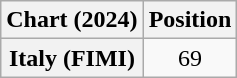<table class="wikitable sortable plainrowheaders" style="text-align:center">
<tr>
<th scope="col">Chart (2024)</th>
<th scope="col">Position</th>
</tr>
<tr>
<th scope="row">Italy (FIMI)</th>
<td>69</td>
</tr>
</table>
